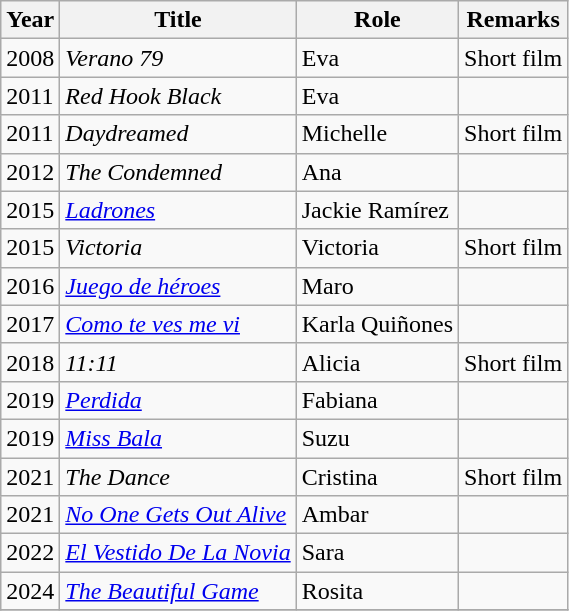<table class="wikitable sortable">
<tr>
<th>Year</th>
<th>Title</th>
<th>Role</th>
<th>Remarks</th>
</tr>
<tr>
<td>2008</td>
<td><em>Verano 79</em></td>
<td>Eva</td>
<td>Short film</td>
</tr>
<tr>
<td>2011</td>
<td><em>Red Hook Black</em></td>
<td>Eva</td>
<td></td>
</tr>
<tr>
<td>2011</td>
<td><em>Daydreamed</em></td>
<td>Michelle</td>
<td>Short film</td>
</tr>
<tr>
<td>2012</td>
<td><em>The Condemned</em></td>
<td>Ana</td>
<td></td>
</tr>
<tr>
<td>2015</td>
<td><em><a href='#'>Ladrones</a></em></td>
<td>Jackie Ramírez</td>
<td></td>
</tr>
<tr>
<td>2015</td>
<td><em> Victoria</em></td>
<td>Victoria</td>
<td>Short film</td>
</tr>
<tr>
<td>2016</td>
<td><em><a href='#'>Juego de héroes</a></em></td>
<td>Maro</td>
<td></td>
</tr>
<tr>
<td>2017</td>
<td><em><a href='#'>Como te ves me vi</a></em></td>
<td>Karla Quiñones</td>
<td></td>
</tr>
<tr>
<td>2018</td>
<td><em>11:11</em></td>
<td>Alicia</td>
<td>Short film</td>
</tr>
<tr>
<td>2019</td>
<td><em><a href='#'>Perdida</a></em></td>
<td>Fabiana</td>
<td></td>
</tr>
<tr>
<td>2019</td>
<td><em><a href='#'>Miss Bala</a></em></td>
<td>Suzu</td>
<td></td>
</tr>
<tr>
<td>2021</td>
<td><em>The Dance</em></td>
<td>Cristina</td>
<td>Short film</td>
</tr>
<tr>
<td>2021</td>
<td><em><a href='#'>No One Gets Out Alive</a></em></td>
<td>Ambar</td>
<td></td>
</tr>
<tr>
<td>2022</td>
<td><em><a href='#'>El Vestido De La Novia</a></em></td>
<td>Sara</td>
<td></td>
</tr>
<tr>
<td>2024</td>
<td><em><a href='#'>The Beautiful Game</a></em></td>
<td>Rosita</td>
<td></td>
</tr>
<tr>
</tr>
</table>
